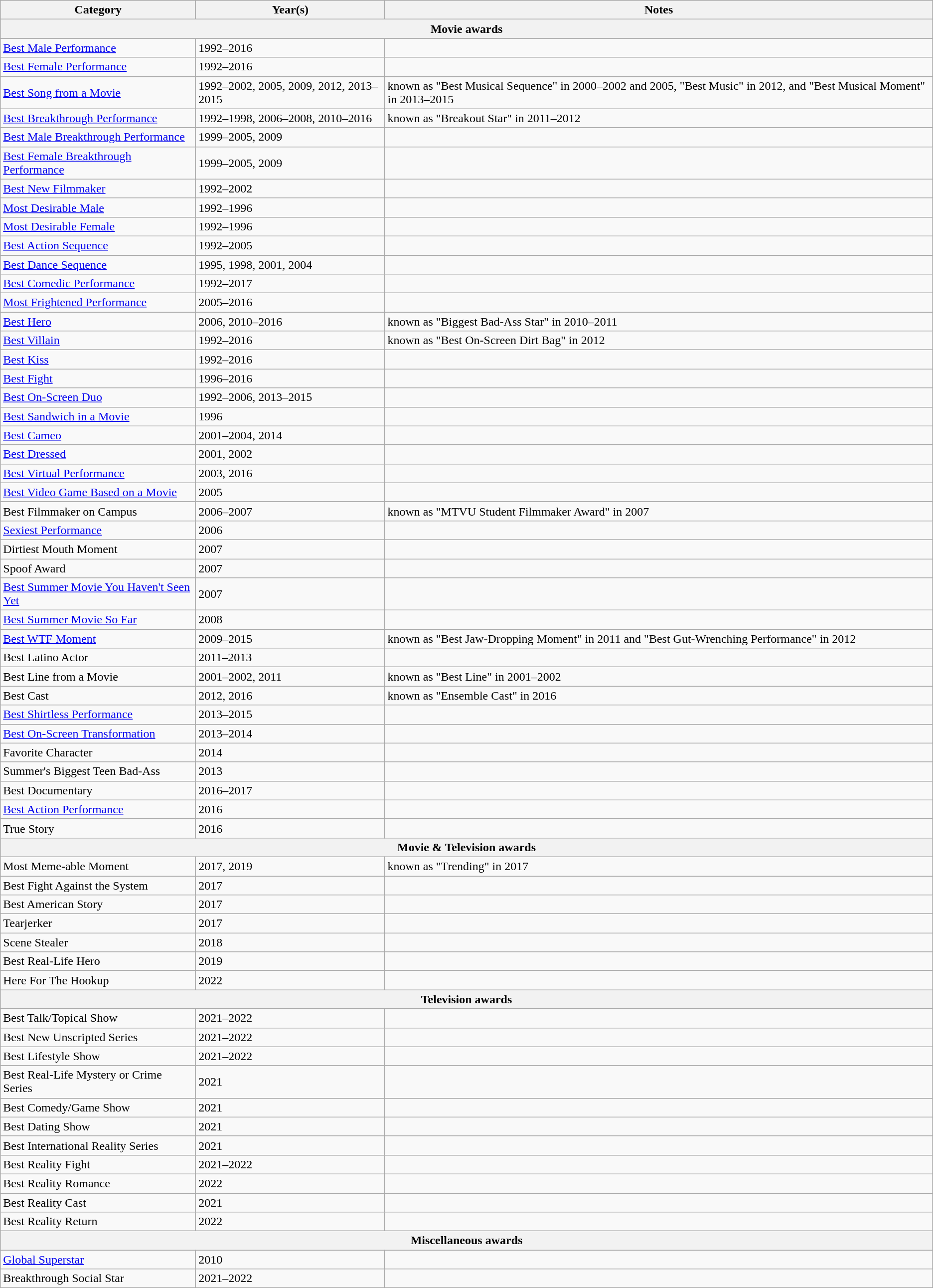<table class="wikitable">
<tr>
<th>Category</th>
<th>Year(s)</th>
<th>Notes</th>
</tr>
<tr>
<th colspan="3">Movie awards</th>
</tr>
<tr>
<td><a href='#'>Best Male Performance</a></td>
<td>1992–2016</td>
<td></td>
</tr>
<tr>
<td><a href='#'>Best Female Performance</a></td>
<td>1992–2016</td>
<td></td>
</tr>
<tr>
<td><a href='#'>Best Song from a Movie</a></td>
<td>1992–2002, 2005, 2009, 2012, 2013–2015</td>
<td>known as "Best Musical Sequence" in 2000–2002 and 2005, "Best Music" in 2012, and "Best Musical Moment" in 2013–2015</td>
</tr>
<tr>
<td><a href='#'>Best Breakthrough Performance</a></td>
<td>1992–1998, 2006–2008, 2010–2016</td>
<td>known as "Breakout Star" in 2011–2012</td>
</tr>
<tr>
<td><a href='#'>Best Male Breakthrough Performance</a></td>
<td>1999–2005, 2009</td>
<td></td>
</tr>
<tr>
<td><a href='#'>Best Female Breakthrough Performance</a></td>
<td>1999–2005, 2009</td>
<td></td>
</tr>
<tr>
<td><a href='#'>Best New Filmmaker</a></td>
<td>1992–2002</td>
<td></td>
</tr>
<tr>
<td><a href='#'>Most Desirable Male</a></td>
<td>1992–1996</td>
<td></td>
</tr>
<tr>
<td><a href='#'>Most Desirable Female</a></td>
<td>1992–1996</td>
<td></td>
</tr>
<tr>
<td><a href='#'>Best Action Sequence</a></td>
<td>1992–2005</td>
<td></td>
</tr>
<tr>
<td><a href='#'>Best Dance Sequence</a></td>
<td>1995, 1998, 2001, 2004</td>
<td></td>
</tr>
<tr>
<td><a href='#'>Best Comedic Performance</a></td>
<td>1992–2017</td>
<td></td>
</tr>
<tr>
<td><a href='#'>Most Frightened Performance</a></td>
<td>2005–2016</td>
<td></td>
</tr>
<tr>
<td><a href='#'>Best Hero</a></td>
<td>2006, 2010–2016</td>
<td>known as "Biggest Bad-Ass Star" in 2010–2011</td>
</tr>
<tr>
<td><a href='#'>Best Villain</a></td>
<td>1992–2016</td>
<td>known as "Best On-Screen Dirt Bag" in 2012</td>
</tr>
<tr>
<td><a href='#'>Best Kiss</a></td>
<td>1992–2016</td>
<td></td>
</tr>
<tr>
<td><a href='#'>Best Fight</a></td>
<td>1996–2016</td>
<td></td>
</tr>
<tr>
<td><a href='#'>Best On-Screen Duo</a></td>
<td>1992–2006, 2013–2015</td>
<td></td>
</tr>
<tr>
<td><a href='#'>Best Sandwich in a Movie</a></td>
<td>1996</td>
<td></td>
</tr>
<tr>
<td><a href='#'>Best Cameo</a></td>
<td>2001–2004, 2014</td>
<td></td>
</tr>
<tr>
<td><a href='#'>Best Dressed</a></td>
<td>2001, 2002</td>
<td></td>
</tr>
<tr>
<td><a href='#'>Best Virtual Performance</a></td>
<td>2003, 2016</td>
<td></td>
</tr>
<tr>
<td><a href='#'>Best Video Game Based on a Movie</a></td>
<td>2005</td>
<td></td>
</tr>
<tr>
<td>Best Filmmaker on Campus</td>
<td>2006–2007</td>
<td>known as "MTVU Student Filmmaker Award" in 2007</td>
</tr>
<tr>
<td><a href='#'>Sexiest Performance</a></td>
<td>2006</td>
<td></td>
</tr>
<tr>
<td>Dirtiest Mouth Moment</td>
<td>2007</td>
<td></td>
</tr>
<tr>
<td>Spoof Award</td>
<td>2007</td>
<td></td>
</tr>
<tr>
<td><a href='#'>Best Summer Movie You Haven't Seen Yet</a></td>
<td>2007</td>
<td></td>
</tr>
<tr>
<td><a href='#'>Best Summer Movie So Far</a></td>
<td>2008</td>
<td></td>
</tr>
<tr>
<td><a href='#'>Best WTF Moment</a></td>
<td>2009–2015</td>
<td>known as "Best Jaw-Dropping Moment" in 2011 and "Best Gut-Wrenching Performance" in 2012</td>
</tr>
<tr>
<td>Best Latino Actor</td>
<td>2011–2013</td>
<td></td>
</tr>
<tr>
<td>Best Line from a Movie</td>
<td>2001–2002, 2011</td>
<td>known as "Best Line" in 2001–2002</td>
</tr>
<tr>
<td>Best Cast</td>
<td>2012, 2016</td>
<td>known as "Ensemble Cast" in 2016</td>
</tr>
<tr>
<td><a href='#'>Best Shirtless Performance</a></td>
<td>2013–2015</td>
<td></td>
</tr>
<tr>
<td><a href='#'>Best On-Screen Transformation</a></td>
<td>2013–2014</td>
<td></td>
</tr>
<tr>
<td>Favorite Character</td>
<td>2014</td>
<td></td>
</tr>
<tr>
<td>Summer's Biggest Teen Bad-Ass</td>
<td>2013</td>
<td></td>
</tr>
<tr>
<td>Best Documentary</td>
<td>2016–2017</td>
<td></td>
</tr>
<tr>
<td><a href='#'>Best Action Performance</a></td>
<td>2016</td>
<td></td>
</tr>
<tr>
<td>True Story</td>
<td>2016</td>
<td></td>
</tr>
<tr>
<th colspan="3">Movie & Television awards</th>
</tr>
<tr>
<td>Most Meme-able Moment</td>
<td>2017, 2019</td>
<td>known as "Trending" in 2017</td>
</tr>
<tr>
<td>Best Fight Against the System</td>
<td>2017</td>
<td></td>
</tr>
<tr>
<td>Best American Story</td>
<td>2017</td>
<td></td>
</tr>
<tr>
<td>Tearjerker</td>
<td>2017</td>
<td></td>
</tr>
<tr>
<td>Scene Stealer</td>
<td>2018</td>
<td></td>
</tr>
<tr>
<td>Best Real-Life Hero</td>
<td>2019</td>
<td></td>
</tr>
<tr>
<td>Here For The Hookup</td>
<td>2022</td>
<td></td>
</tr>
<tr>
<th colspan="3">Television awards</th>
</tr>
<tr>
<td>Best Talk/Topical Show</td>
<td>2021–2022</td>
<td></td>
</tr>
<tr>
<td>Best New Unscripted Series</td>
<td>2021–2022</td>
<td></td>
</tr>
<tr>
<td>Best Lifestyle Show</td>
<td>2021–2022</td>
<td></td>
</tr>
<tr>
<td>Best Real-Life Mystery or Crime Series</td>
<td>2021</td>
<td></td>
</tr>
<tr>
<td>Best Comedy/Game Show</td>
<td>2021</td>
<td></td>
</tr>
<tr>
<td>Best Dating Show</td>
<td>2021</td>
<td></td>
</tr>
<tr>
<td>Best International Reality Series</td>
<td>2021</td>
<td></td>
</tr>
<tr>
<td>Best Reality Fight</td>
<td>2021–2022</td>
<td></td>
</tr>
<tr>
<td>Best Reality Romance</td>
<td>2022</td>
<td></td>
</tr>
<tr>
<td>Best Reality Cast</td>
<td>2021</td>
<td></td>
</tr>
<tr>
<td>Best Reality Return</td>
<td>2022</td>
<td></td>
</tr>
<tr>
<th colspan="3">Miscellaneous awards</th>
</tr>
<tr>
<td><a href='#'>Global Superstar</a></td>
<td>2010</td>
<td></td>
</tr>
<tr>
<td>Breakthrough Social Star</td>
<td>2021–2022</td>
<td></td>
</tr>
</table>
